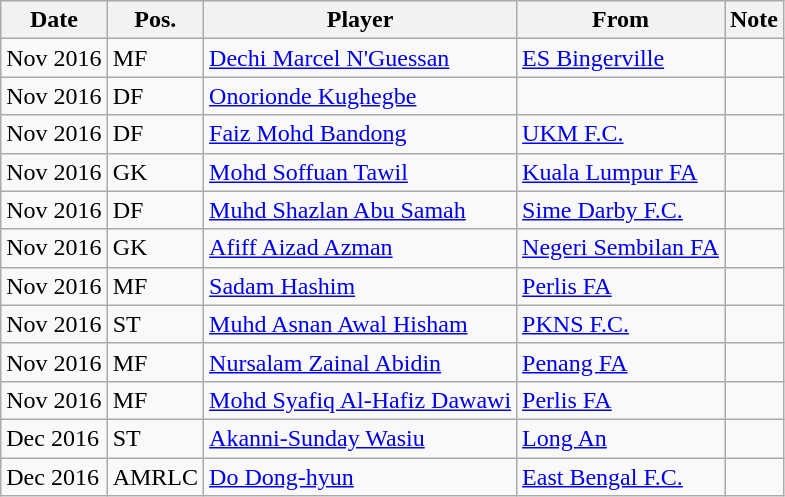<table class="wikitable sortable">
<tr>
<th>Date</th>
<th>Pos.</th>
<th>Player</th>
<th>From</th>
<th>Note</th>
</tr>
<tr>
<td>Nov 2016</td>
<td>MF</td>
<td> <a href='#'>Dechi Marcel N'Guessan</a></td>
<td> <a href='#'>ES Bingerville</a></td>
<td></td>
</tr>
<tr>
<td>Nov 2016</td>
<td>DF</td>
<td> <a href='#'>Onorionde Kughegbe</a></td>
<td></td>
<td></td>
</tr>
<tr>
<td>Nov 2016</td>
<td>DF</td>
<td> <a href='#'>Faiz Mohd Bandong</a></td>
<td> <a href='#'>UKM F.C.</a></td>
<td></td>
</tr>
<tr>
<td>Nov 2016</td>
<td>GK</td>
<td> <a href='#'>Mohd Soffuan Tawil</a></td>
<td> <a href='#'>Kuala Lumpur FA</a></td>
<td></td>
</tr>
<tr>
<td>Nov 2016</td>
<td>DF</td>
<td> <a href='#'>Muhd Shazlan Abu Samah</a></td>
<td> <a href='#'>Sime Darby F.C.</a></td>
<td></td>
</tr>
<tr>
<td>Nov 2016</td>
<td>GK</td>
<td> <a href='#'>Afiff Aizad Azman</a></td>
<td> <a href='#'>Negeri Sembilan FA</a></td>
<td></td>
</tr>
<tr>
<td>Nov 2016</td>
<td>MF</td>
<td> <a href='#'>Sadam Hashim</a></td>
<td> <a href='#'>Perlis FA</a></td>
<td></td>
</tr>
<tr>
<td>Nov 2016</td>
<td>ST</td>
<td> <a href='#'>Muhd Asnan Awal Hisham</a></td>
<td> <a href='#'>PKNS F.C.</a></td>
<td></td>
</tr>
<tr>
<td>Nov 2016</td>
<td>MF</td>
<td> <a href='#'>Nursalam Zainal Abidin</a></td>
<td> <a href='#'>Penang FA</a></td>
<td></td>
</tr>
<tr>
<td>Nov 2016</td>
<td>MF</td>
<td> <a href='#'>Mohd Syafiq Al-Hafiz Dawawi</a></td>
<td> <a href='#'>Perlis FA</a></td>
<td></td>
</tr>
<tr>
<td>Dec 2016</td>
<td>ST</td>
<td> <a href='#'>Akanni-Sunday Wasiu</a></td>
<td> <a href='#'>Long An</a></td>
<td></td>
</tr>
<tr>
<td>Dec 2016</td>
<td>AMRLC</td>
<td> <a href='#'>Do Dong-hyun</a></td>
<td> <a href='#'>East Bengal F.C.</a></td>
<td></td>
</tr>
</table>
